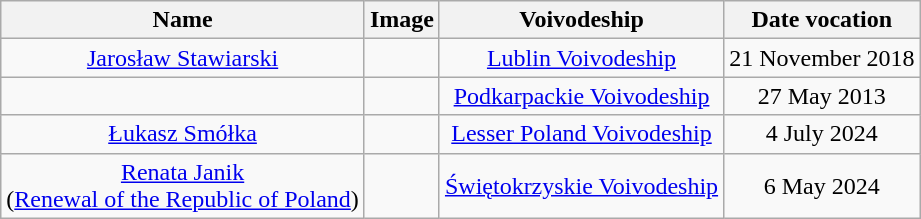<table class="wikitable"plainrowheaders" style="text-align:center">
<tr>
<th>Name</th>
<th>Image</th>
<th>Voivodeship</th>
<th>Date vocation</th>
</tr>
<tr>
<td><a href='#'>Jarosław Stawiarski</a></td>
<td></td>
<td><a href='#'>Lublin Voivodeship</a></td>
<td>21 November 2018</td>
</tr>
<tr>
<td></td>
<td></td>
<td><a href='#'>Podkarpackie Voivodeship</a></td>
<td>27 May 2013</td>
</tr>
<tr>
<td><a href='#'>Łukasz Smółka</a></td>
<td></td>
<td><a href='#'>Lesser Poland Voivodeship</a></td>
<td>4 July 2024</td>
</tr>
<tr>
<td><a href='#'>Renata Janik</a><br>(<a href='#'>Renewal of the Republic of Poland</a>)</td>
<td></td>
<td><a href='#'>Świętokrzyskie Voivodeship</a></td>
<td>6 May 2024</td>
</tr>
</table>
